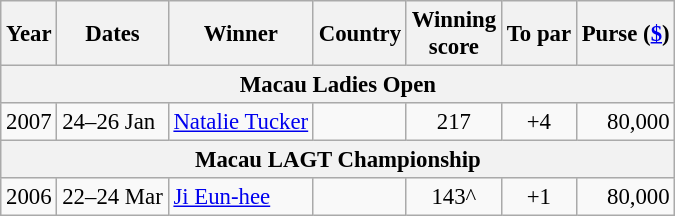<table class="wikitable" style="font-size:95%;">
<tr>
<th>Year</th>
<th>Dates</th>
<th>Winner</th>
<th>Country</th>
<th>Winning<br>score</th>
<th>To par</th>
<th>Purse (<a href='#'>$</a>)</th>
</tr>
<tr>
<th colspan=9>Macau Ladies Open</th>
</tr>
<tr>
<td>2007</td>
<td>24–26 Jan</td>
<td><a href='#'>Natalie Tucker</a></td>
<td></td>
<td align=center>217</td>
<td align=center>+4</td>
<td align=right>80,000</td>
</tr>
<tr>
<th colspan=9>Macau LAGT Championship</th>
</tr>
<tr>
<td>2006</td>
<td>22–24 Mar</td>
<td><a href='#'>Ji Eun-hee</a></td>
<td></td>
<td align=center>143^</td>
<td align=center>+1</td>
<td align=right>80,000</td>
</tr>
</table>
